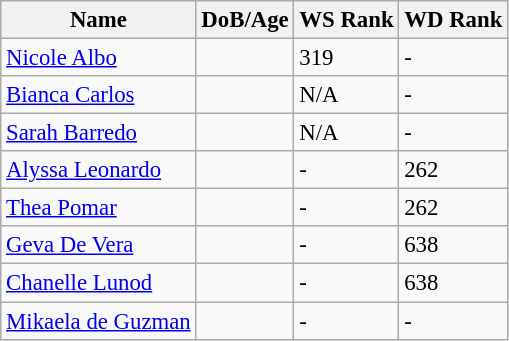<table class="wikitable" style="text-align: left; font-size:95%;">
<tr>
<th>Name</th>
<th>DoB/Age</th>
<th>WS Rank</th>
<th>WD Rank</th>
</tr>
<tr>
<td><a href='#'>Nicole Albo</a></td>
<td></td>
<td>319</td>
<td>-</td>
</tr>
<tr>
<td><a href='#'>Bianca Carlos</a></td>
<td></td>
<td>N/A</td>
<td>-</td>
</tr>
<tr>
<td><a href='#'>Sarah Barredo</a></td>
<td></td>
<td>N/A</td>
<td>-</td>
</tr>
<tr>
<td><a href='#'>Alyssa Leonardo</a></td>
<td></td>
<td>-</td>
<td>262</td>
</tr>
<tr>
<td><a href='#'>Thea Pomar</a></td>
<td></td>
<td>-</td>
<td>262</td>
</tr>
<tr>
<td><a href='#'>Geva De Vera</a></td>
<td></td>
<td>-</td>
<td>638</td>
</tr>
<tr>
<td><a href='#'>Chanelle Lunod</a></td>
<td></td>
<td>-</td>
<td>638</td>
</tr>
<tr>
<td><a href='#'>Mikaela de Guzman</a></td>
<td></td>
<td>-</td>
<td>-</td>
</tr>
</table>
